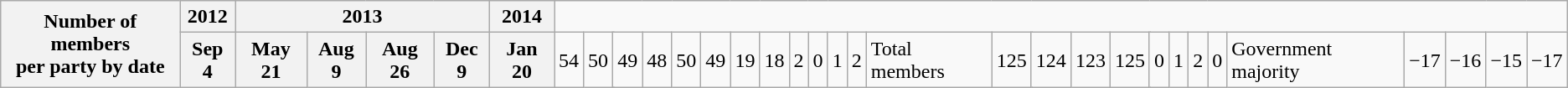<table class="wikitable">
<tr>
<th colspan=2 rowspan=2>Number of members<br>per party by date</th>
<th colspan=1>2012</th>
<th colspan=4>2013</th>
<th colspan=1>2014</th>
</tr>
<tr>
<th>Sep 4</th>
<th>May 21</th>
<th>Aug 9</th>
<th>Aug 26</th>
<th>Dec 9</th>
<th>Jan 20<br></th>
<td colspan=6>54<br></td>
<td colspan=2>50</td>
<td>49</td>
<td>48</td>
<td>50</td>
<td>49<br></td>
<td>19</td>
<td colspan=5>18<br></td>
<td colspan=6>2<br></td>
<td>0</td>
<td colspan=4>1</td>
<td>2<br></td>
<td>Total members</td>
<td colspan=2>125</td>
<td>124</td>
<td>123</td>
<td colspan=2>125<br></td>
<td colspan=2>0</td>
<td>1</td>
<td>2</td>
<td colspan=2>0<br></td>
<td>Government majority</td>
<td colspan=2>−17</td>
<td>−16</td>
<td>−15</td>
<td colspan=2>−17</td>
</tr>
</table>
